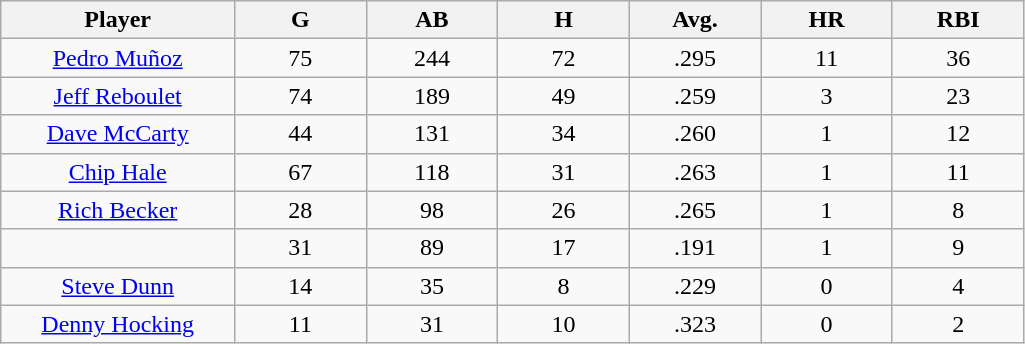<table class="wikitable sortable">
<tr>
<th bgcolor="#DDDDFF" width="16%">Player</th>
<th bgcolor="#DDDDFF" width="9%">G</th>
<th bgcolor="#DDDDFF" width="9%">AB</th>
<th bgcolor="#DDDDFF" width="9%">H</th>
<th bgcolor="#DDDDFF" width="9%">Avg.</th>
<th bgcolor="#DDDDFF" width="9%">HR</th>
<th bgcolor="#DDDDFF" width="9%">RBI</th>
</tr>
<tr align="center">
<td><a href='#'>Pedro Muñoz</a></td>
<td>75</td>
<td>244</td>
<td>72</td>
<td>.295</td>
<td>11</td>
<td>36</td>
</tr>
<tr align=center>
<td><a href='#'>Jeff Reboulet</a></td>
<td>74</td>
<td>189</td>
<td>49</td>
<td>.259</td>
<td>3</td>
<td>23</td>
</tr>
<tr align=center>
<td><a href='#'>Dave McCarty</a></td>
<td>44</td>
<td>131</td>
<td>34</td>
<td>.260</td>
<td>1</td>
<td>12</td>
</tr>
<tr align=center>
<td><a href='#'>Chip Hale</a></td>
<td>67</td>
<td>118</td>
<td>31</td>
<td>.263</td>
<td>1</td>
<td>11</td>
</tr>
<tr align=center>
<td><a href='#'>Rich Becker</a></td>
<td>28</td>
<td>98</td>
<td>26</td>
<td>.265</td>
<td>1</td>
<td>8</td>
</tr>
<tr align=center>
<td></td>
<td>31</td>
<td>89</td>
<td>17</td>
<td>.191</td>
<td>1</td>
<td>9</td>
</tr>
<tr align="center">
<td><a href='#'>Steve Dunn</a></td>
<td>14</td>
<td>35</td>
<td>8</td>
<td>.229</td>
<td>0</td>
<td>4</td>
</tr>
<tr align=center>
<td><a href='#'>Denny Hocking</a></td>
<td>11</td>
<td>31</td>
<td>10</td>
<td>.323</td>
<td>0</td>
<td>2</td>
</tr>
</table>
